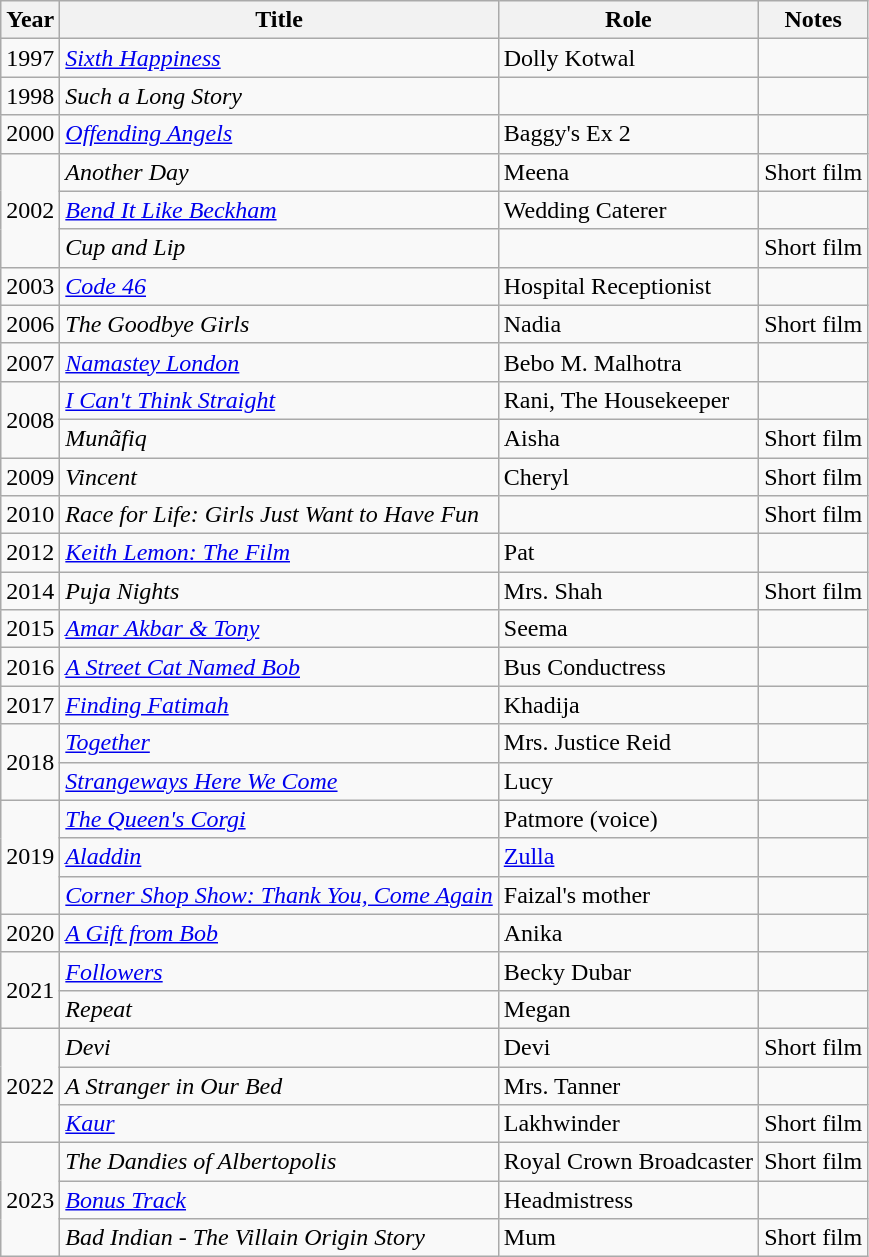<table class="wikitable">
<tr>
<th>Year</th>
<th>Title</th>
<th>Role</th>
<th>Notes</th>
</tr>
<tr>
<td>1997</td>
<td><em><a href='#'>Sixth Happiness</a></em></td>
<td>Dolly Kotwal</td>
<td></td>
</tr>
<tr>
<td>1998</td>
<td><em>Such a Long Story</em></td>
<td></td>
<td></td>
</tr>
<tr>
<td>2000</td>
<td><em><a href='#'>Offending Angels</a></em></td>
<td>Baggy's Ex 2</td>
<td></td>
</tr>
<tr>
<td rowspan=3>2002</td>
<td><em>Another Day</em></td>
<td>Meena</td>
<td>Short film</td>
</tr>
<tr>
<td><em><a href='#'>Bend It Like Beckham</a></em></td>
<td>Wedding Caterer</td>
<td></td>
</tr>
<tr>
<td><em>Cup and Lip</em></td>
<td></td>
<td>Short film</td>
</tr>
<tr>
<td>2003</td>
<td><em><a href='#'>Code 46</a></em></td>
<td>Hospital Receptionist</td>
<td></td>
</tr>
<tr>
<td>2006</td>
<td><em>The Goodbye Girls</em></td>
<td>Nadia</td>
<td>Short film</td>
</tr>
<tr>
<td>2007</td>
<td><em><a href='#'>Namastey London</a></em></td>
<td>Bebo M. Malhotra</td>
<td></td>
</tr>
<tr>
<td rowspan=2>2008</td>
<td><em><a href='#'>I Can't Think Straight</a></em></td>
<td>Rani, The Housekeeper</td>
<td></td>
</tr>
<tr>
<td><em>Munãfiq</em></td>
<td>Aisha</td>
<td>Short film</td>
</tr>
<tr>
<td>2009</td>
<td><em>Vincent</em></td>
<td>Cheryl</td>
<td>Short film</td>
</tr>
<tr>
<td>2010</td>
<td><em>Race for Life: Girls Just Want to Have Fun</em></td>
<td></td>
<td>Short film</td>
</tr>
<tr>
<td>2012</td>
<td><em><a href='#'>Keith Lemon: The Film</a></em></td>
<td>Pat</td>
<td></td>
</tr>
<tr>
<td>2014</td>
<td><em>Puja Nights</em></td>
<td>Mrs. Shah</td>
<td>Short film</td>
</tr>
<tr>
<td>2015</td>
<td><em><a href='#'>Amar Akbar & Tony</a></em></td>
<td>Seema</td>
<td></td>
</tr>
<tr>
<td>2016</td>
<td><em><a href='#'>A Street Cat Named Bob</a></em></td>
<td>Bus Conductress</td>
<td></td>
</tr>
<tr>
<td>2017</td>
<td><em><a href='#'>Finding Fatimah</a></em></td>
<td>Khadija</td>
<td></td>
</tr>
<tr>
<td rowspan=2>2018</td>
<td><em><a href='#'>Together</a></em></td>
<td>Mrs. Justice Reid</td>
<td></td>
</tr>
<tr>
<td><em><a href='#'>Strangeways Here We Come</a></em></td>
<td>Lucy</td>
<td></td>
</tr>
<tr>
<td rowspan=3>2019</td>
<td><em><a href='#'>The Queen's Corgi</a></em></td>
<td>Patmore (voice)</td>
<td></td>
</tr>
<tr>
<td><em><a href='#'>Aladdin</a></em></td>
<td><a href='#'>Zulla</a></td>
<td></td>
</tr>
<tr>
<td><em><a href='#'>Corner Shop Show: Thank You, Come Again</a></em></td>
<td>Faizal's mother</td>
<td></td>
</tr>
<tr>
<td>2020</td>
<td><em><a href='#'>A Gift from Bob</a></em></td>
<td>Anika</td>
<td></td>
</tr>
<tr>
<td rowspan=2>2021</td>
<td><em><a href='#'>Followers</a></em></td>
<td>Becky Dubar</td>
<td></td>
</tr>
<tr>
<td><em>Repeat</em></td>
<td>Megan</td>
<td></td>
</tr>
<tr>
<td rowspan=3>2022</td>
<td><em>Devi</em></td>
<td>Devi</td>
<td>Short film</td>
</tr>
<tr>
<td><em>A Stranger in Our Bed</em></td>
<td>Mrs. Tanner</td>
<td></td>
</tr>
<tr>
<td><em><a href='#'>Kaur</a></em></td>
<td>Lakhwinder</td>
<td>Short film</td>
</tr>
<tr>
<td rowspan=3>2023</td>
<td><em>The Dandies of Albertopolis</em></td>
<td>Royal Crown Broadcaster</td>
<td>Short film</td>
</tr>
<tr>
<td><em><a href='#'>Bonus Track</a></em></td>
<td>Headmistress</td>
<td></td>
</tr>
<tr>
<td><em>Bad Indian - The Villain Origin Story</em></td>
<td>Mum</td>
<td>Short film</td>
</tr>
</table>
